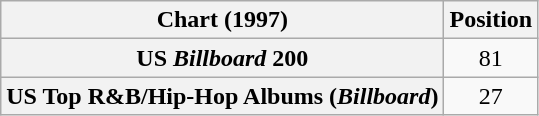<table class="wikitable sortable plainrowheaders" style="text-align:center">
<tr>
<th scope="col">Chart (1997)</th>
<th scope="col">Position</th>
</tr>
<tr>
<th scope="row">US <em>Billboard</em> 200</th>
<td>81</td>
</tr>
<tr>
<th scope="row">US Top R&B/Hip-Hop Albums (<em>Billboard</em>)</th>
<td>27</td>
</tr>
</table>
